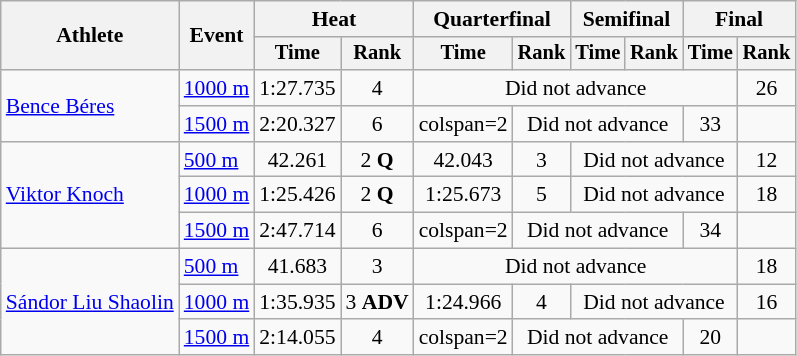<table class="wikitable" style="font-size:90%">
<tr>
<th rowspan=2>Athlete</th>
<th rowspan=2>Event</th>
<th colspan=2>Heat</th>
<th colspan=2>Quarterfinal</th>
<th colspan=2>Semifinal</th>
<th colspan=2>Final</th>
</tr>
<tr style="font-size:95%">
<th>Time</th>
<th>Rank</th>
<th>Time</th>
<th>Rank</th>
<th>Time</th>
<th>Rank</th>
<th>Time</th>
<th>Rank</th>
</tr>
<tr align=center>
<td align=left rowspan=2><a href='#'>Bence Béres</a></td>
<td align=left><a href='#'>1000 m</a></td>
<td>1:27.735</td>
<td>4</td>
<td colspan=5>Did not advance</td>
<td>26</td>
</tr>
<tr align=center>
<td align=left><a href='#'>1500 m</a></td>
<td>2:20.327</td>
<td>6</td>
<td>colspan=2 </td>
<td colspan=3>Did not advance</td>
<td>33</td>
</tr>
<tr align=center>
<td align=left rowspan=3><a href='#'>Viktor Knoch</a></td>
<td align=left><a href='#'>500 m</a></td>
<td>42.261</td>
<td>2 <strong>Q</strong></td>
<td>42.043</td>
<td>3</td>
<td colspan=3>Did not advance</td>
<td>12</td>
</tr>
<tr align=center>
<td align=left><a href='#'>1000 m</a></td>
<td>1:25.426</td>
<td>2 <strong>Q</strong></td>
<td>1:25.673</td>
<td>5</td>
<td colspan=3>Did not advance</td>
<td>18</td>
</tr>
<tr align=center>
<td align=left><a href='#'>1500 m</a></td>
<td>2:47.714</td>
<td>6</td>
<td>colspan=2 </td>
<td colspan=3>Did not advance</td>
<td>34</td>
</tr>
<tr align=center>
<td align=left rowspan=3><a href='#'>Sándor Liu Shaolin</a></td>
<td align=left><a href='#'>500 m</a></td>
<td>41.683</td>
<td>3</td>
<td colspan=5>Did not advance</td>
<td>18</td>
</tr>
<tr align=center>
<td align=left><a href='#'>1000 m</a></td>
<td>1:35.935</td>
<td>3 <strong>ADV</strong></td>
<td>1:24.966</td>
<td>4</td>
<td colspan=3>Did not advance</td>
<td>16</td>
</tr>
<tr align=center>
<td align=left><a href='#'>1500 m</a></td>
<td>2:14.055</td>
<td>4</td>
<td>colspan=2 </td>
<td colspan=3>Did not advance</td>
<td>20</td>
</tr>
</table>
